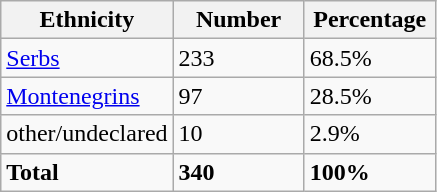<table class="wikitable">
<tr>
<th width="100px">Ethnicity</th>
<th width="80px">Number</th>
<th width="80px">Percentage</th>
</tr>
<tr>
<td><a href='#'>Serbs</a></td>
<td>233</td>
<td>68.5%</td>
</tr>
<tr>
<td><a href='#'>Montenegrins</a></td>
<td>97</td>
<td>28.5%</td>
</tr>
<tr>
<td>other/undeclared</td>
<td>10</td>
<td>2.9%</td>
</tr>
<tr>
<td><strong>Total</strong></td>
<td><strong>340</strong></td>
<td><strong>100%</strong></td>
</tr>
</table>
